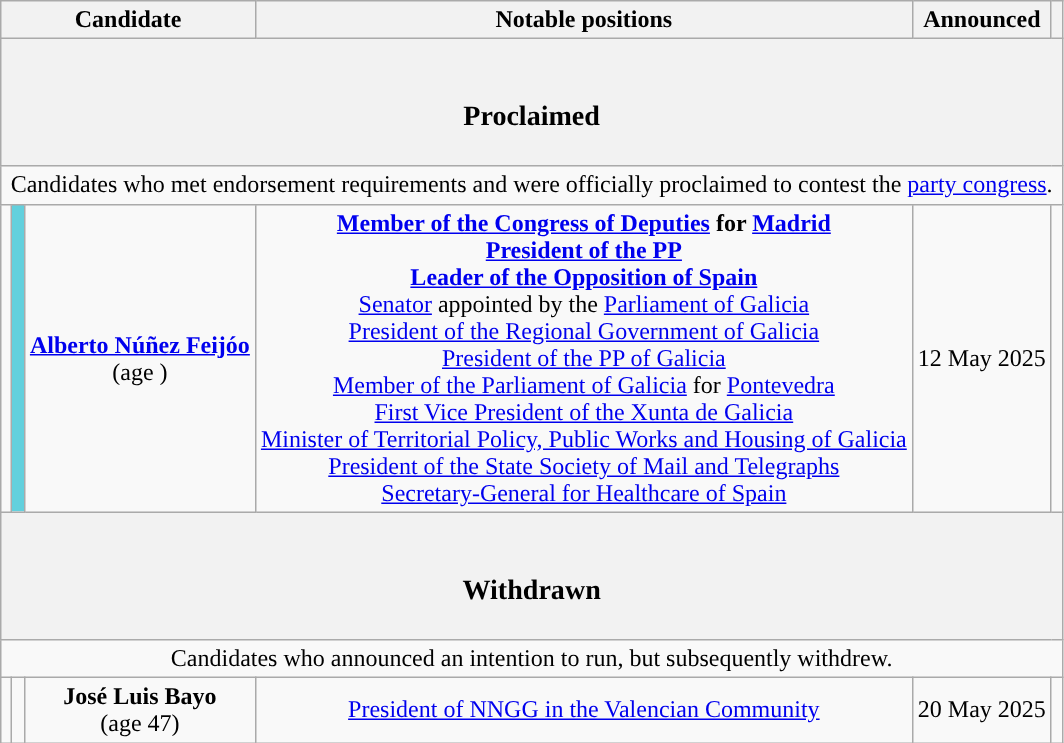<table class="wikitable" style="text-align:center;">
<tr>
<th colspan="3">Candidate</th>
<th>Notable positions</th>
<th>Announced</th>
<th></th>
</tr>
<tr>
<th colspan="6"><br><h3>Proclaimed</h3></th>
</tr>
<tr>
<td colspan="7">Candidates who met endorsement requirements and were officially proclaimed to contest the <a href='#'>party congress</a>.</td>
</tr>
<tr>
<td></td>
<td width="1px" style="color:inherit;background:#62D0DD;"></td>
<td><strong><a href='#'>Alberto Núñez Feijóo</a></strong><br>(age )</td>
<td><strong><a href='#'>Member of the Congress of Deputies</a> for <a href='#'>Madrid</a> <br><a href='#'>President of the PP</a> <br><a href='#'>Leader of the Opposition of Spain</a> </strong><br><a href='#'>Senator</a> appointed by the <a href='#'>Parliament of Galicia</a> <br><a href='#'>President of the Regional Government of Galicia</a> <br><a href='#'>President of the PP of Galicia</a> <br><a href='#'>Member of the Parliament of Galicia</a> for <a href='#'>Pontevedra</a> <br><a href='#'>First Vice President of the Xunta de Galicia</a> <br><a href='#'>Minister of Territorial Policy, Public Works and Housing of Galicia</a> <br><a href='#'>President of the State Society of Mail and Telegraphs</a> <br><a href='#'>Secretary-General for Healthcare of Spain</a> </td>
<td>12 May 2025</td>
<td></td>
</tr>
<tr>
<th colspan="6"><br><h3>Withdrawn</h3></th>
</tr>
<tr>
<td colspan="6">Candidates who announced an intention to run, but subsequently withdrew.</td>
</tr>
<tr>
<td></td>
<td style="color:inherit;background:"></td>
<td><strong>José Luis Bayo</strong><br>(age 47)</td>
<td><a href='#'>President of NNGG in the Valencian Community</a> </td>
<td>20 May 2025</td>
<td><br></td>
</tr>
</table>
